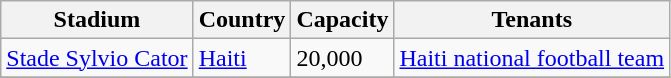<table class="wikitable sortable">
<tr>
<th>Stadium</th>
<th>Country</th>
<th>Capacity</th>
<th>Tenants</th>
</tr>
<tr>
<td><a href='#'>Stade Sylvio Cator</a></td>
<td><a href='#'>Haiti</a></td>
<td>20,000</td>
<td><a href='#'>Haiti national football team</a></td>
</tr>
<tr>
</tr>
</table>
